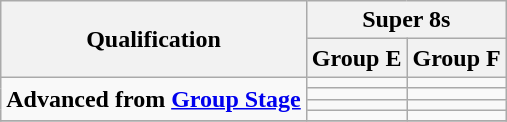<table class="wikitable">
<tr>
<th rowspan=2>Qualification</th>
<th colspan=2>Super 8s</th>
</tr>
<tr>
<th>Group E</th>
<th>Group F</th>
</tr>
<tr>
<td rowspan="4" style="text align:center"><strong>Advanced from <a href='#'>Group Stage</a></strong></td>
<td></td>
<td></td>
</tr>
<tr>
<td></td>
<td></td>
</tr>
<tr>
<td></td>
<td></td>
</tr>
<tr>
<td></td>
<td></td>
</tr>
<tr>
</tr>
</table>
